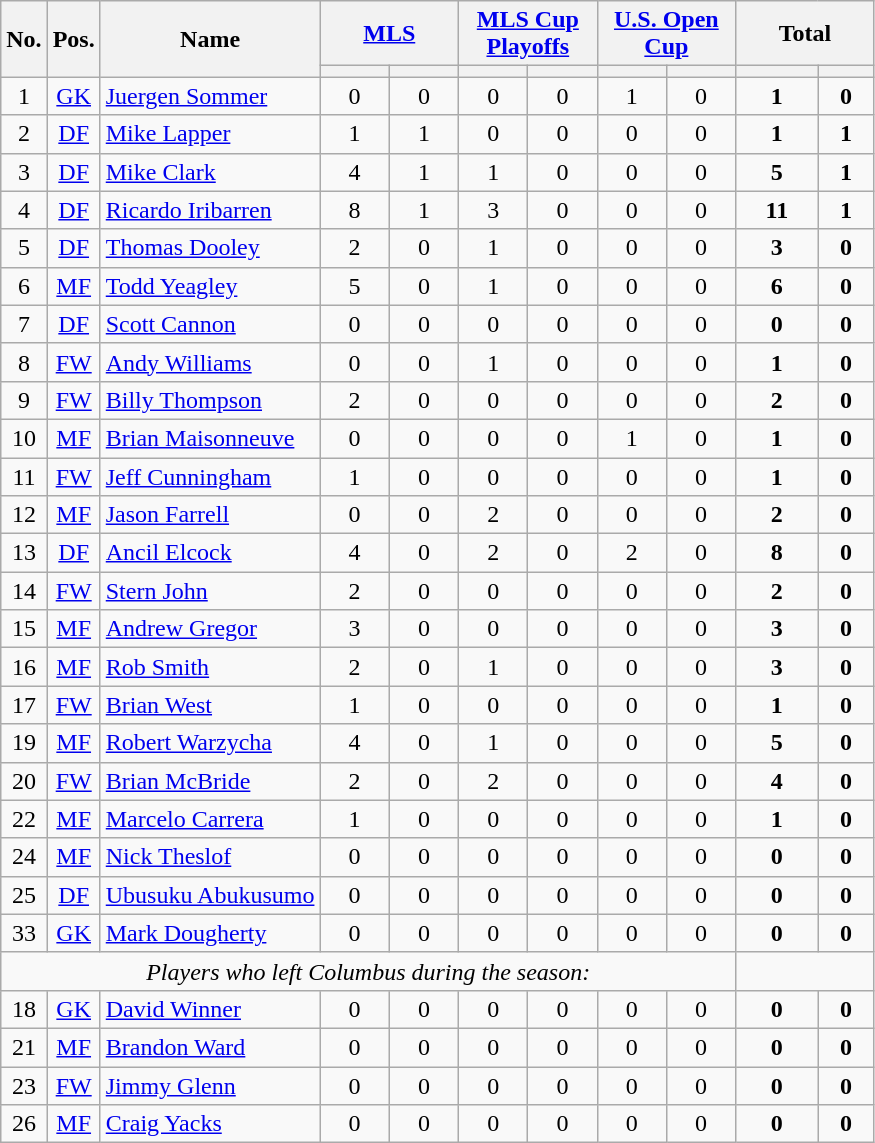<table class="wikitable sortable" style="text-align: center;">
<tr>
<th rowspan=2>No.</th>
<th rowspan=2>Pos.</th>
<th rowspan=2>Name</th>
<th colspan=2 style="width:85px;"><a href='#'>MLS</a></th>
<th colspan=2 style="width:85px;"><a href='#'>MLS Cup Playoffs</a></th>
<th colspan=2 style="width:85px;"><a href='#'>U.S. Open Cup</a></th>
<th colspan=2 style="width:85px;"><strong>Total</strong></th>
</tr>
<tr>
<th></th>
<th></th>
<th></th>
<th></th>
<th></th>
<th></th>
<th></th>
<th></th>
</tr>
<tr>
<td>1</td>
<td><a href='#'>GK</a></td>
<td align=left> <a href='#'>Juergen Sommer</a></td>
<td>0</td>
<td>0</td>
<td>0</td>
<td>0</td>
<td>1</td>
<td>0</td>
<td><strong>1</strong></td>
<td><strong>0</strong></td>
</tr>
<tr>
<td>2</td>
<td><a href='#'>DF</a></td>
<td align=left> <a href='#'>Mike Lapper</a></td>
<td>1</td>
<td>1</td>
<td>0</td>
<td>0</td>
<td>0</td>
<td>0</td>
<td><strong>1</strong></td>
<td><strong>1</strong></td>
</tr>
<tr>
<td>3</td>
<td><a href='#'>DF</a></td>
<td align=left> <a href='#'>Mike Clark</a></td>
<td>4</td>
<td>1</td>
<td>1</td>
<td>0</td>
<td>0</td>
<td>0</td>
<td><strong>5</strong></td>
<td><strong>1</strong></td>
</tr>
<tr>
<td>4</td>
<td><a href='#'>DF</a></td>
<td align=left> <a href='#'>Ricardo Iribarren</a></td>
<td>8</td>
<td>1</td>
<td>3</td>
<td>0</td>
<td>0</td>
<td>0</td>
<td><strong>11</strong></td>
<td><strong>1</strong></td>
</tr>
<tr>
<td>5</td>
<td><a href='#'>DF</a></td>
<td align=left> <a href='#'>Thomas Dooley</a></td>
<td>2</td>
<td>0</td>
<td>1</td>
<td>0</td>
<td>0</td>
<td>0</td>
<td><strong>3</strong></td>
<td><strong>0</strong></td>
</tr>
<tr>
<td>6</td>
<td><a href='#'>MF</a></td>
<td align=left> <a href='#'>Todd Yeagley</a></td>
<td>5</td>
<td>0</td>
<td>1</td>
<td>0</td>
<td>0</td>
<td>0</td>
<td><strong>6</strong></td>
<td><strong>0</strong></td>
</tr>
<tr>
<td>7</td>
<td><a href='#'>DF</a></td>
<td align=left> <a href='#'>Scott Cannon</a></td>
<td>0</td>
<td>0</td>
<td>0</td>
<td>0</td>
<td>0</td>
<td>0</td>
<td><strong>0</strong></td>
<td><strong>0</strong></td>
</tr>
<tr>
<td>8</td>
<td><a href='#'>FW</a></td>
<td align=left> <a href='#'>Andy Williams</a></td>
<td>0</td>
<td>0</td>
<td>1</td>
<td>0</td>
<td>0</td>
<td>0</td>
<td><strong>1</strong></td>
<td><strong>0</strong></td>
</tr>
<tr>
<td>9</td>
<td><a href='#'>FW</a></td>
<td align=left> <a href='#'>Billy Thompson</a></td>
<td>2</td>
<td>0</td>
<td>0</td>
<td>0</td>
<td>0</td>
<td>0</td>
<td><strong>2</strong></td>
<td><strong>0</strong></td>
</tr>
<tr>
<td>10</td>
<td><a href='#'>MF</a></td>
<td align=left> <a href='#'>Brian Maisonneuve</a></td>
<td>0</td>
<td>0</td>
<td>0</td>
<td>0</td>
<td>1</td>
<td>0</td>
<td><strong>1</strong></td>
<td><strong>0</strong></td>
</tr>
<tr>
<td>11</td>
<td><a href='#'>FW</a></td>
<td align=left> <a href='#'>Jeff Cunningham</a></td>
<td>1</td>
<td>0</td>
<td>0</td>
<td>0</td>
<td>0</td>
<td>0</td>
<td><strong>1</strong></td>
<td><strong>0</strong></td>
</tr>
<tr>
<td>12</td>
<td><a href='#'>MF</a></td>
<td align=left> <a href='#'>Jason Farrell</a></td>
<td>0</td>
<td>0</td>
<td>2</td>
<td>0</td>
<td>0</td>
<td>0</td>
<td><strong>2</strong></td>
<td><strong>0</strong></td>
</tr>
<tr>
<td>13</td>
<td><a href='#'>DF</a></td>
<td align=left> <a href='#'>Ancil Elcock</a></td>
<td>4</td>
<td>0</td>
<td>2</td>
<td>0</td>
<td>2</td>
<td>0</td>
<td><strong>8</strong></td>
<td><strong>0</strong></td>
</tr>
<tr>
<td>14</td>
<td><a href='#'>FW</a></td>
<td align=left> <a href='#'>Stern John</a></td>
<td>2</td>
<td>0</td>
<td>0</td>
<td>0</td>
<td>0</td>
<td>0</td>
<td><strong>2</strong></td>
<td><strong>0</strong></td>
</tr>
<tr>
<td>15</td>
<td><a href='#'>MF</a></td>
<td align=left> <a href='#'>Andrew Gregor</a></td>
<td>3</td>
<td>0</td>
<td>0</td>
<td>0</td>
<td>0</td>
<td>0</td>
<td><strong>3</strong></td>
<td><strong>0</strong></td>
</tr>
<tr>
<td>16</td>
<td><a href='#'>MF</a></td>
<td align=left> <a href='#'>Rob Smith</a></td>
<td>2</td>
<td>0</td>
<td>1</td>
<td>0</td>
<td>0</td>
<td>0</td>
<td><strong>3</strong></td>
<td><strong>0</strong></td>
</tr>
<tr>
<td>17</td>
<td><a href='#'>FW</a></td>
<td align=left> <a href='#'>Brian West</a></td>
<td>1</td>
<td>0</td>
<td>0</td>
<td>0</td>
<td>0</td>
<td>0</td>
<td><strong>1</strong></td>
<td><strong>0</strong></td>
</tr>
<tr>
<td>19</td>
<td><a href='#'>MF</a></td>
<td align=left> <a href='#'>Robert Warzycha</a></td>
<td>4</td>
<td>0</td>
<td>1</td>
<td>0</td>
<td>0</td>
<td>0</td>
<td><strong>5</strong></td>
<td><strong>0</strong></td>
</tr>
<tr>
<td>20</td>
<td><a href='#'>FW</a></td>
<td align=left> <a href='#'>Brian McBride</a></td>
<td>2</td>
<td>0</td>
<td>2</td>
<td>0</td>
<td>0</td>
<td>0</td>
<td><strong>4</strong></td>
<td><strong>0</strong></td>
</tr>
<tr>
<td>22</td>
<td><a href='#'>MF</a></td>
<td align=left> <a href='#'>Marcelo Carrera</a></td>
<td>1</td>
<td>0</td>
<td>0</td>
<td>0</td>
<td>0</td>
<td>0</td>
<td><strong>1</strong></td>
<td><strong>0</strong></td>
</tr>
<tr>
<td>24</td>
<td><a href='#'>MF</a></td>
<td align=left> <a href='#'>Nick Theslof</a></td>
<td>0</td>
<td>0</td>
<td>0</td>
<td>0</td>
<td>0</td>
<td>0</td>
<td><strong>0</strong></td>
<td><strong>0</strong></td>
</tr>
<tr>
<td>25</td>
<td><a href='#'>DF</a></td>
<td align=left> <a href='#'>Ubusuku Abukusumo</a></td>
<td>0</td>
<td>0</td>
<td>0</td>
<td>0</td>
<td>0</td>
<td>0</td>
<td><strong>0</strong></td>
<td><strong>0</strong></td>
</tr>
<tr>
<td>33</td>
<td><a href='#'>GK</a></td>
<td align=left> <a href='#'>Mark Dougherty</a></td>
<td>0</td>
<td>0</td>
<td>0</td>
<td>0</td>
<td>0</td>
<td>0</td>
<td><strong>0</strong></td>
<td><strong>0</strong></td>
</tr>
<tr>
<td colspan=9 align=center><em>Players who left Columbus during the season:</em></td>
</tr>
<tr>
<td>18</td>
<td><a href='#'>GK</a></td>
<td align=left> <a href='#'>David Winner</a></td>
<td>0</td>
<td>0</td>
<td>0</td>
<td>0</td>
<td>0</td>
<td>0</td>
<td><strong>0</strong></td>
<td><strong>0</strong></td>
</tr>
<tr>
<td>21</td>
<td><a href='#'>MF</a></td>
<td align=left> <a href='#'>Brandon Ward</a></td>
<td>0</td>
<td>0</td>
<td>0</td>
<td>0</td>
<td>0</td>
<td>0</td>
<td><strong>0</strong></td>
<td><strong>0</strong></td>
</tr>
<tr>
<td>23</td>
<td><a href='#'>FW</a></td>
<td align=left> <a href='#'>Jimmy Glenn</a></td>
<td>0</td>
<td>0</td>
<td>0</td>
<td>0</td>
<td>0</td>
<td>0</td>
<td><strong>0</strong></td>
<td><strong>0</strong></td>
</tr>
<tr>
<td>26</td>
<td><a href='#'>MF</a></td>
<td align=left> <a href='#'>Craig Yacks</a></td>
<td>0</td>
<td>0</td>
<td>0</td>
<td>0</td>
<td>0</td>
<td>0</td>
<td><strong>0</strong></td>
<td><strong>0</strong></td>
</tr>
</table>
